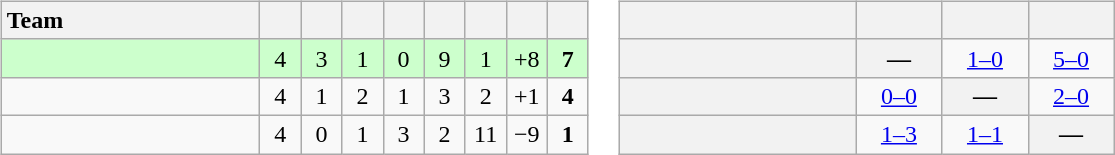<table>
<tr>
<td><br><table class="wikitable" style="text-align: center;">
<tr>
<th width=165 style="text-align:left;">Team</th>
<th width=20></th>
<th width=20></th>
<th width=20></th>
<th width=20></th>
<th width=20></th>
<th width=20></th>
<th width=20></th>
<th width=20></th>
</tr>
<tr style="background:#ccffcc;">
<td style="text-align:left;"></td>
<td>4</td>
<td>3</td>
<td>1</td>
<td>0</td>
<td>9</td>
<td>1</td>
<td>+8</td>
<td><strong>7</strong></td>
</tr>
<tr>
<td style="text-align:left;"></td>
<td>4</td>
<td>1</td>
<td>2</td>
<td>1</td>
<td>3</td>
<td>2</td>
<td>+1</td>
<td><strong>4</strong></td>
</tr>
<tr>
<td style="text-align:left;"></td>
<td>4</td>
<td>0</td>
<td>1</td>
<td>3</td>
<td>2</td>
<td>11</td>
<td>−9</td>
<td><strong>1</strong></td>
</tr>
</table>
</td>
<td><br><table class="wikitable" style="text-align:center">
<tr>
<th width="150"> </th>
<th width="50"></th>
<th width="50"></th>
<th width="50"></th>
</tr>
<tr>
<th style="text-align:right;"></th>
<th>—</th>
<td title="Japan v North Korea"><a href='#'>1–0</a></td>
<td title="Japan v Singapore"><a href='#'>5–0</a></td>
</tr>
<tr>
<th style="text-align:right;"></th>
<td title="North Korea v Japan"><a href='#'>0–0</a></td>
<th>—</th>
<td title="North Korea v Singapore"><a href='#'>2–0</a></td>
</tr>
<tr>
<th style="text-align:right;"></th>
<td title="Singapore v Japan"><a href='#'>1–3</a></td>
<td title="Singapore v North Korea"><a href='#'>1–1</a></td>
<th>—</th>
</tr>
</table>
</td>
</tr>
</table>
